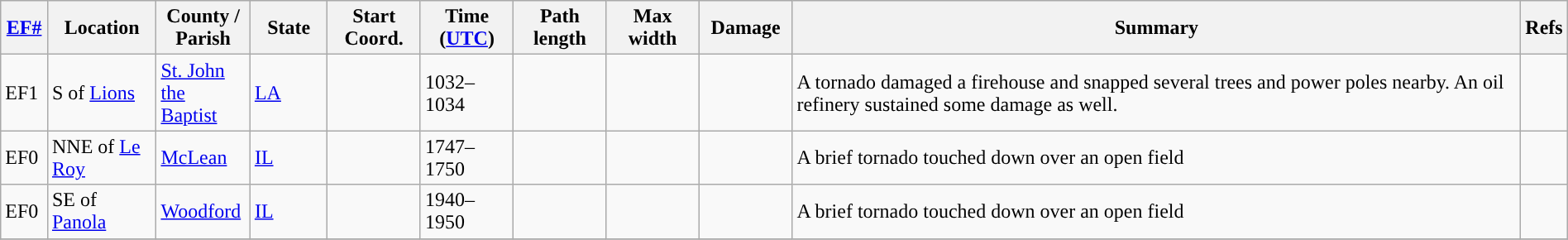<table class="wikitable sortable" style="width:100%;">
<tr>
<th scope="col" width="3%" align="center"><a href='#'>EF#</a></th>
<th scope="col" width="7%" align="center" class="unsortable">Location</th>
<th scope="col" width="6%" align="center" class="unsortable">County / Parish</th>
<th scope="col" width="5%" align="center">State</th>
<th scope="col" width="6%" class="unsortable" align="center">Start Coord.</th>
<th scope="col" width="6%" align="center">Time (<a href='#'>UTC</a>)</th>
<th scope="col" width="6%" align="center">Path length</th>
<th scope="col" width="6%" align="center">Max width</th>
<th scope="col" width="6%" align="center">Damage</th>
<th scope="col" width="48%" class="unsortable" align="center">Summary</th>
<th scope="col" width="48%" class="unsortable" align="center">Refs</th>
</tr>
<tr>
<td>EF1</td>
<td>S of <a href='#'>Lions</a></td>
<td><a href='#'>St. John the Baptist</a></td>
<td><a href='#'>LA</a></td>
<td></td>
<td>1032–1034</td>
<td></td>
<td></td>
<td></td>
<td>A tornado damaged a firehouse and snapped several trees and power poles nearby. An oil refinery sustained some damage as well.</td>
<td></td>
</tr>
<tr>
<td>EF0</td>
<td>NNE of <a href='#'>Le Roy</a></td>
<td><a href='#'>McLean</a></td>
<td><a href='#'>IL</a></td>
<td></td>
<td>1747–1750</td>
<td></td>
<td></td>
<td></td>
<td>A brief tornado touched down over an open field</td>
<td></td>
</tr>
<tr>
<td>EF0</td>
<td>SE of <a href='#'>Panola</a></td>
<td><a href='#'>Woodford</a></td>
<td><a href='#'>IL</a></td>
<td></td>
<td>1940–1950</td>
<td></td>
<td></td>
<td></td>
<td>A brief tornado touched down over an open field</td>
<td></td>
</tr>
<tr>
</tr>
</table>
